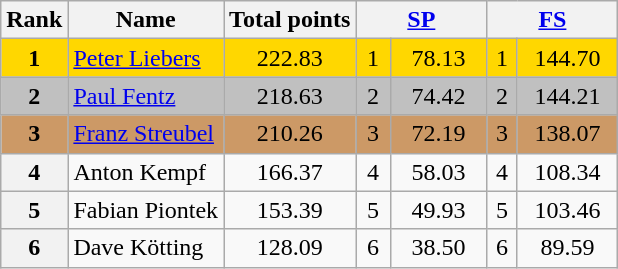<table class="wikitable sortable">
<tr>
<th>Rank</th>
<th>Name</th>
<th>Total points</th>
<th colspan="2" width="80px"><a href='#'>SP</a></th>
<th colspan="2" width="80px"><a href='#'>FS</a></th>
</tr>
<tr bgcolor="gold">
<td align="center"><strong>1</strong></td>
<td><a href='#'>Peter Liebers</a></td>
<td align="center">222.83</td>
<td align="center">1</td>
<td align="center">78.13</td>
<td align="center">1</td>
<td align="center">144.70</td>
</tr>
<tr bgcolor="silver">
<td align="center"><strong>2</strong></td>
<td><a href='#'>Paul Fentz</a></td>
<td align="center">218.63</td>
<td align="center">2</td>
<td align="center">74.42</td>
<td align="center">2</td>
<td align="center">144.21</td>
</tr>
<tr bgcolor="cc9966">
<td align="center"><strong>3</strong></td>
<td><a href='#'>Franz Streubel</a></td>
<td align="center">210.26</td>
<td align="center">3</td>
<td align="center">72.19</td>
<td align="center">3</td>
<td align="center">138.07</td>
</tr>
<tr>
<th>4</th>
<td>Anton Kempf</td>
<td align="center">166.37</td>
<td align="center">4</td>
<td align="center">58.03</td>
<td align="center">4</td>
<td align="center">108.34</td>
</tr>
<tr>
<th>5</th>
<td>Fabian Piontek</td>
<td align="center">153.39</td>
<td align="center">5</td>
<td align="center">49.93</td>
<td align="center">5</td>
<td align="center">103.46</td>
</tr>
<tr>
<th>6</th>
<td>Dave Kötting</td>
<td align="center">128.09</td>
<td align="center">6</td>
<td align="center">38.50</td>
<td align="center">6</td>
<td align="center">89.59</td>
</tr>
</table>
